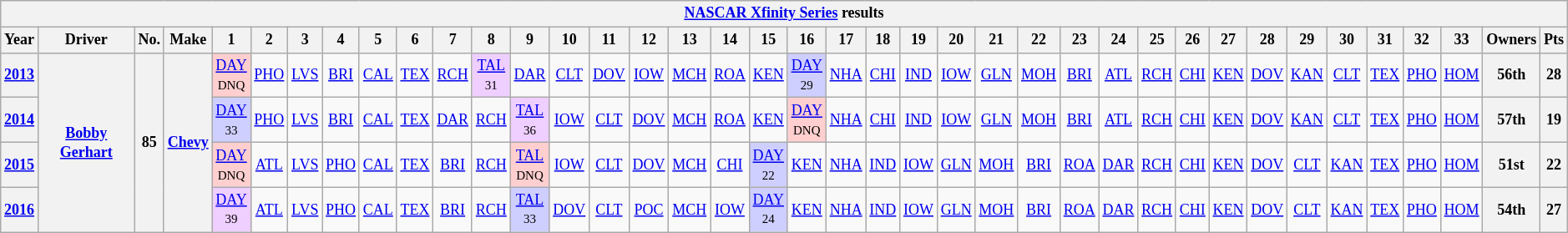<table class="wikitable" style="text-align:center; font-size:75%">
<tr>
<th colspan=42><a href='#'>NASCAR Xfinity Series</a> results</th>
</tr>
<tr>
<th>Year</th>
<th>Driver</th>
<th>No.</th>
<th>Make</th>
<th>1</th>
<th>2</th>
<th>3</th>
<th>4</th>
<th>5</th>
<th>6</th>
<th>7</th>
<th>8</th>
<th>9</th>
<th>10</th>
<th>11</th>
<th>12</th>
<th>13</th>
<th>14</th>
<th>15</th>
<th>16</th>
<th>17</th>
<th>18</th>
<th>19</th>
<th>20</th>
<th>21</th>
<th>22</th>
<th>23</th>
<th>24</th>
<th>25</th>
<th>26</th>
<th>27</th>
<th>28</th>
<th>29</th>
<th>30</th>
<th>31</th>
<th>32</th>
<th>33</th>
<th>Owners</th>
<th>Pts</th>
</tr>
<tr>
<th><a href='#'>2013</a></th>
<th rowspan=4><a href='#'>Bobby Gerhart</a></th>
<th rowspan=4>85</th>
<th rowspan=4><a href='#'>Chevy</a></th>
<td style="background:#FFCFCF;"><a href='#'>DAY</a><br><small>DNQ</small></td>
<td><a href='#'>PHO</a></td>
<td><a href='#'>LVS</a></td>
<td><a href='#'>BRI</a></td>
<td><a href='#'>CAL</a></td>
<td><a href='#'>TEX</a></td>
<td><a href='#'>RCH</a></td>
<td style="background:#EFCFFF;"><a href='#'>TAL</a><br><small>31</small></td>
<td><a href='#'>DAR</a></td>
<td><a href='#'>CLT</a></td>
<td><a href='#'>DOV</a></td>
<td><a href='#'>IOW</a></td>
<td><a href='#'>MCH</a></td>
<td><a href='#'>ROA</a></td>
<td><a href='#'>KEN</a></td>
<td style="background:#CFCFFF;"><a href='#'>DAY</a><br><small>29</small></td>
<td><a href='#'>NHA</a></td>
<td><a href='#'>CHI</a></td>
<td><a href='#'>IND</a></td>
<td><a href='#'>IOW</a></td>
<td><a href='#'>GLN</a></td>
<td><a href='#'>MOH</a></td>
<td><a href='#'>BRI</a></td>
<td><a href='#'>ATL</a></td>
<td><a href='#'>RCH</a></td>
<td><a href='#'>CHI</a></td>
<td><a href='#'>KEN</a></td>
<td><a href='#'>DOV</a></td>
<td><a href='#'>KAN</a></td>
<td><a href='#'>CLT</a></td>
<td><a href='#'>TEX</a></td>
<td><a href='#'>PHO</a></td>
<td><a href='#'>HOM</a></td>
<th>56th</th>
<th>28</th>
</tr>
<tr>
<th><a href='#'>2014</a></th>
<td style="background:#CFCFFF;"><a href='#'>DAY</a><br><small>33</small></td>
<td><a href='#'>PHO</a></td>
<td><a href='#'>LVS</a></td>
<td><a href='#'>BRI</a></td>
<td><a href='#'>CAL</a></td>
<td><a href='#'>TEX</a></td>
<td><a href='#'>DAR</a></td>
<td><a href='#'>RCH</a></td>
<td style="background:#EFCFFF;"><a href='#'>TAL</a><br><small>36</small></td>
<td><a href='#'>IOW</a></td>
<td><a href='#'>CLT</a></td>
<td><a href='#'>DOV</a></td>
<td><a href='#'>MCH</a></td>
<td><a href='#'>ROA</a></td>
<td><a href='#'>KEN</a></td>
<td style="background:#FFCFCF;"><a href='#'>DAY</a><br><small>DNQ</small></td>
<td><a href='#'>NHA</a></td>
<td><a href='#'>CHI</a></td>
<td><a href='#'>IND</a></td>
<td><a href='#'>IOW</a></td>
<td><a href='#'>GLN</a></td>
<td><a href='#'>MOH</a></td>
<td><a href='#'>BRI</a></td>
<td><a href='#'>ATL</a></td>
<td><a href='#'>RCH</a></td>
<td><a href='#'>CHI</a></td>
<td><a href='#'>KEN</a></td>
<td><a href='#'>DOV</a></td>
<td><a href='#'>KAN</a></td>
<td><a href='#'>CLT</a></td>
<td><a href='#'>TEX</a></td>
<td><a href='#'>PHO</a></td>
<td><a href='#'>HOM</a></td>
<th>57th</th>
<th>19</th>
</tr>
<tr>
<th><a href='#'>2015</a></th>
<td style="background:#FFCFCF;"><a href='#'>DAY</a><br><small>DNQ</small></td>
<td><a href='#'>ATL</a></td>
<td><a href='#'>LVS</a></td>
<td><a href='#'>PHO</a></td>
<td><a href='#'>CAL</a></td>
<td><a href='#'>TEX</a></td>
<td><a href='#'>BRI</a></td>
<td><a href='#'>RCH</a></td>
<td style="background:#FFCFCF;"><a href='#'>TAL</a><br><small>DNQ</small></td>
<td><a href='#'>IOW</a></td>
<td><a href='#'>CLT</a></td>
<td><a href='#'>DOV</a></td>
<td><a href='#'>MCH</a></td>
<td><a href='#'>CHI</a></td>
<td style="background:#CFCFFF;"><a href='#'>DAY</a><br><small>22</small></td>
<td><a href='#'>KEN</a></td>
<td><a href='#'>NHA</a></td>
<td><a href='#'>IND</a></td>
<td><a href='#'>IOW</a></td>
<td><a href='#'>GLN</a></td>
<td><a href='#'>MOH</a></td>
<td><a href='#'>BRI</a></td>
<td><a href='#'>ROA</a></td>
<td><a href='#'>DAR</a></td>
<td><a href='#'>RCH</a></td>
<td><a href='#'>CHI</a></td>
<td><a href='#'>KEN</a></td>
<td><a href='#'>DOV</a></td>
<td><a href='#'>CLT</a></td>
<td><a href='#'>KAN</a></td>
<td><a href='#'>TEX</a></td>
<td><a href='#'>PHO</a></td>
<td><a href='#'>HOM</a></td>
<th>51st</th>
<th>22</th>
</tr>
<tr>
<th><a href='#'>2016</a></th>
<td style="background:#EFCFFF;"><a href='#'>DAY</a><br><small>39</small></td>
<td><a href='#'>ATL</a></td>
<td><a href='#'>LVS</a></td>
<td><a href='#'>PHO</a></td>
<td><a href='#'>CAL</a></td>
<td><a href='#'>TEX</a></td>
<td><a href='#'>BRI</a></td>
<td><a href='#'>RCH</a></td>
<td style="background:#CFCFFF;"><a href='#'>TAL</a><br><small>33</small></td>
<td><a href='#'>DOV</a></td>
<td><a href='#'>CLT</a></td>
<td><a href='#'>POC</a></td>
<td><a href='#'>MCH</a></td>
<td><a href='#'>IOW</a></td>
<td style="background:#CFCFFF;"><a href='#'>DAY</a><br><small>24</small></td>
<td><a href='#'>KEN</a></td>
<td><a href='#'>NHA</a></td>
<td><a href='#'>IND</a></td>
<td><a href='#'>IOW</a></td>
<td><a href='#'>GLN</a></td>
<td><a href='#'>MOH</a></td>
<td><a href='#'>BRI</a></td>
<td><a href='#'>ROA</a></td>
<td><a href='#'>DAR</a></td>
<td><a href='#'>RCH</a></td>
<td><a href='#'>CHI</a></td>
<td><a href='#'>KEN</a></td>
<td><a href='#'>DOV</a></td>
<td><a href='#'>CLT</a></td>
<td><a href='#'>KAN</a></td>
<td><a href='#'>TEX</a></td>
<td><a href='#'>PHO</a></td>
<td><a href='#'>HOM</a></td>
<th>54th</th>
<th>27</th>
</tr>
</table>
